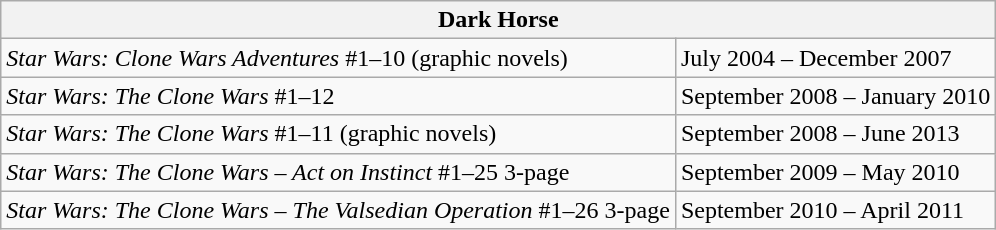<table class="wikitable">
<tr>
<th colspan="2">Dark Horse</th>
</tr>
<tr>
<td><em>Star Wars: Clone Wars Adventures</em> #1–10 (graphic novels)</td>
<td>July 2004 – December 2007</td>
</tr>
<tr>
<td><em>Star Wars: The Clone Wars</em> #1–12</td>
<td>September 2008 – January 2010</td>
</tr>
<tr>
<td><em>Star Wars: The Clone Wars</em> #1–11 (graphic novels)</td>
<td>September 2008 – June 2013</td>
</tr>
<tr>
<td><em>Star Wars: The Clone Wars – Act on Instinct</em> #1–25 3-page</td>
<td>September 2009 – May 2010</td>
</tr>
<tr>
<td><em>Star Wars: The Clone Wars – The Valsedian Operation</em> #1–26 3-page</td>
<td>September 2010 – April 2011</td>
</tr>
</table>
